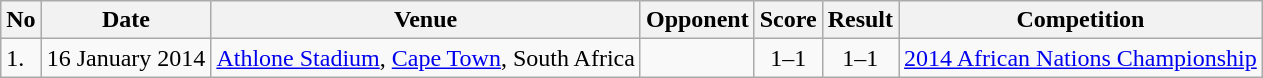<table class="wikitable">
<tr>
<th>No</th>
<th>Date</th>
<th>Venue</th>
<th>Opponent</th>
<th>Score</th>
<th>Result</th>
<th>Competition</th>
</tr>
<tr>
<td>1.</td>
<td>16 January 2014</td>
<td><a href='#'>Athlone Stadium</a>, <a href='#'>Cape Town</a>, South Africa</td>
<td></td>
<td align=center>1–1</td>
<td align=center>1–1</td>
<td><a href='#'>2014 African Nations Championship</a></td>
</tr>
</table>
